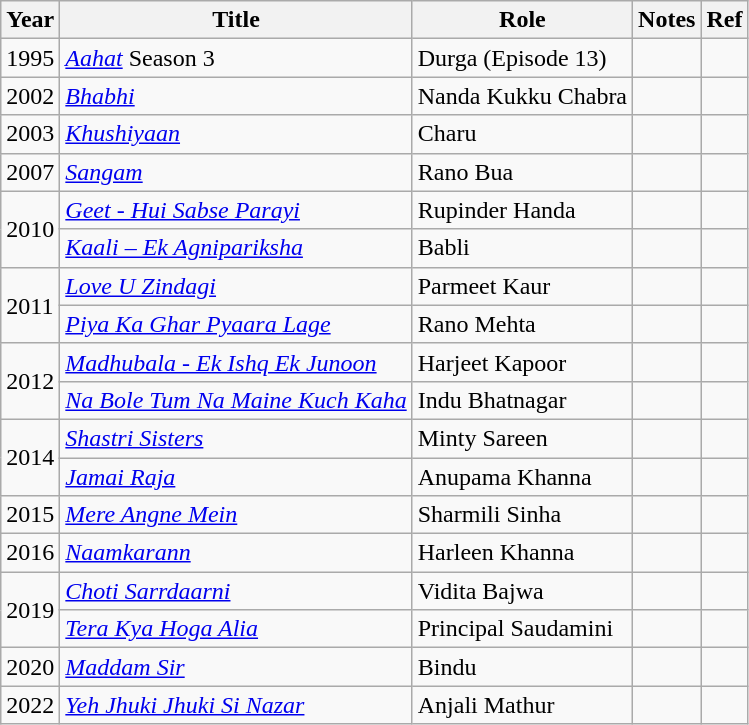<table class="wikitable sortable">
<tr>
<th>Year</th>
<th>Title</th>
<th>Role</th>
<th>Notes</th>
<th>Ref</th>
</tr>
<tr>
<td>1995</td>
<td><em><a href='#'>Aahat</a></em> Season 3</td>
<td>Durga (Episode 13)</td>
<td></td>
<td></td>
</tr>
<tr>
<td>2002</td>
<td><em><a href='#'>Bhabhi</a></em></td>
<td>Nanda Kukku Chabra</td>
<td></td>
<td></td>
</tr>
<tr>
<td>2003</td>
<td><em><a href='#'>Khushiyaan</a></em></td>
<td>Charu</td>
<td></td>
<td></td>
</tr>
<tr>
<td>2007</td>
<td><em><a href='#'>Sangam</a></em></td>
<td>Rano Bua</td>
<td></td>
<td></td>
</tr>
<tr>
<td rowspan="2">2010</td>
<td><em><a href='#'>Geet - Hui Sabse Parayi</a></em></td>
<td>Rupinder Handa</td>
<td></td>
<td></td>
</tr>
<tr>
<td><em><a href='#'>Kaali – Ek Agnipariksha</a></em></td>
<td>Babli</td>
<td></td>
<td></td>
</tr>
<tr>
<td rowspan="2">2011</td>
<td><em><a href='#'>Love U Zindagi</a></em></td>
<td>Parmeet Kaur</td>
<td></td>
<td></td>
</tr>
<tr>
<td><em><a href='#'>Piya Ka Ghar Pyaara Lage</a></em></td>
<td>Rano Mehta</td>
<td></td>
<td></td>
</tr>
<tr>
<td rowspan="2">2012</td>
<td><em><a href='#'>Madhubala - Ek Ishq Ek Junoon</a></em></td>
<td>Harjeet Kapoor</td>
<td></td>
<td></td>
</tr>
<tr>
<td><em><a href='#'>Na Bole Tum Na Maine Kuch Kaha</a></em></td>
<td>Indu Bhatnagar</td>
<td></td>
<td></td>
</tr>
<tr>
<td rowspan="2">2014</td>
<td><em><a href='#'>Shastri Sisters</a></em></td>
<td>Minty Sareen</td>
<td></td>
<td></td>
</tr>
<tr>
<td><em><a href='#'>Jamai Raja</a></em></td>
<td>Anupama Khanna</td>
<td></td>
<td></td>
</tr>
<tr>
<td>2015</td>
<td><em><a href='#'>Mere Angne Mein</a></em></td>
<td>Sharmili Sinha</td>
<td></td>
<td></td>
</tr>
<tr>
<td>2016</td>
<td><em><a href='#'>Naamkarann</a></em></td>
<td>Harleen Khanna</td>
<td></td>
<td></td>
</tr>
<tr>
<td rowspan="2">2019</td>
<td><em><a href='#'>Choti Sarrdaarni</a></em></td>
<td>Vidita Bajwa</td>
<td></td>
<td></td>
</tr>
<tr>
<td><em><a href='#'>Tera Kya Hoga Alia</a></em></td>
<td>Principal Saudamini</td>
<td></td>
<td></td>
</tr>
<tr>
<td>2020</td>
<td><em><a href='#'>Maddam Sir</a></em></td>
<td>Bindu</td>
<td></td>
<td></td>
</tr>
<tr>
<td>2022</td>
<td><em><a href='#'>Yeh Jhuki Jhuki Si Nazar</a></em></td>
<td>Anjali Mathur</td>
<td></td>
<td></td>
</tr>
</table>
